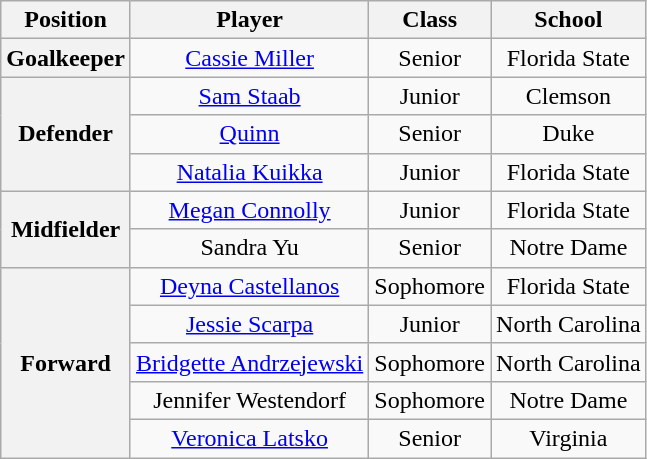<table class="wikitable" style="text-align: center;">
<tr>
<th>Position</th>
<th>Player</th>
<th>Class</th>
<th>School</th>
</tr>
<tr>
<th rowspan="1">Goalkeeper</th>
<td><a href='#'>Cassie Miller</a></td>
<td>Senior </td>
<td>Florida State</td>
</tr>
<tr>
<th rowspan="3">Defender</th>
<td><a href='#'>Sam Staab</a></td>
<td>Junior</td>
<td>Clemson</td>
</tr>
<tr>
<td><a href='#'>Quinn</a></td>
<td>Senior</td>
<td>Duke</td>
</tr>
<tr>
<td><a href='#'>Natalia Kuikka</a></td>
<td>Junior</td>
<td>Florida State</td>
</tr>
<tr>
<th rowspan="2">Midfielder</th>
<td><a href='#'>Megan Connolly</a></td>
<td>Junior</td>
<td>Florida State</td>
</tr>
<tr>
<td>Sandra Yu</td>
<td>Senior</td>
<td>Notre Dame</td>
</tr>
<tr>
<th rowspan="5">Forward</th>
<td><a href='#'>Deyna Castellanos</a></td>
<td>Sophomore</td>
<td>Florida State</td>
</tr>
<tr>
<td><a href='#'>Jessie Scarpa</a></td>
<td>Junior</td>
<td>North Carolina</td>
</tr>
<tr>
<td><a href='#'>Bridgette Andrzejewski</a></td>
<td>Sophomore</td>
<td>North Carolina</td>
</tr>
<tr>
<td>Jennifer Westendorf</td>
<td>Sophomore</td>
<td>Notre Dame</td>
</tr>
<tr>
<td><a href='#'>Veronica Latsko</a></td>
<td>Senior</td>
<td>Virginia</td>
</tr>
</table>
